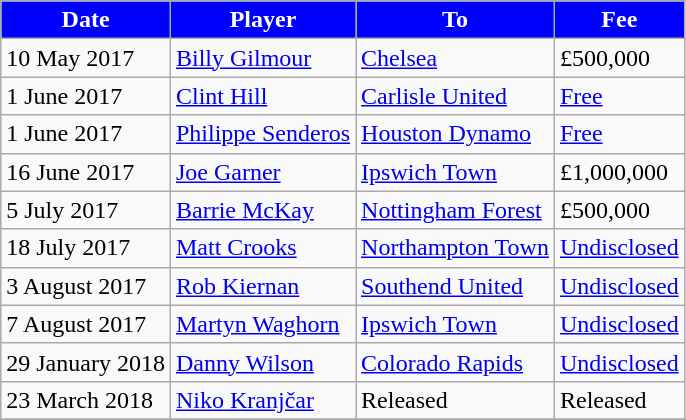<table class="wikitable sortable">
<tr>
<th style="background:#00f; color:white;">Date</th>
<th style="background:#00f; color:white;">Player</th>
<th style="background:#00f; color:white;">To</th>
<th style="background:#00f; color:white;">Fee</th>
</tr>
<tr>
<td>10 May 2017</td>
<td style="text-align:left;"> <a href='#'>Billy Gilmour</a></td>
<td style="text-align:left;"> <a href='#'>Chelsea</a></td>
<td>£500,000</td>
</tr>
<tr>
<td>1 June 2017</td>
<td style="text-align:left;"> <a href='#'>Clint Hill</a></td>
<td style="text-align:left;"> <a href='#'>Carlisle United</a></td>
<td><a href='#'>Free</a></td>
</tr>
<tr>
<td>1 June 2017</td>
<td style="text-align:left;"> <a href='#'>Philippe Senderos</a></td>
<td style="text-align:left;"> <a href='#'>Houston Dynamo</a></td>
<td><a href='#'>Free</a></td>
</tr>
<tr>
<td>16 June 2017</td>
<td style="text-align:left;"> <a href='#'>Joe Garner</a></td>
<td style="text-align:left;"> <a href='#'>Ipswich Town</a></td>
<td>£1,000,000</td>
</tr>
<tr>
<td>5 July 2017</td>
<td style="text-align:left;"> <a href='#'>Barrie McKay</a></td>
<td style="text-align:left;"> <a href='#'>Nottingham Forest</a></td>
<td>£500,000</td>
</tr>
<tr>
<td>18 July 2017</td>
<td style="text-align:left;"> <a href='#'>Matt Crooks</a></td>
<td style="text-align:left;"> <a href='#'>Northampton Town</a></td>
<td><a href='#'>Undisclosed</a></td>
</tr>
<tr>
<td>3 August 2017</td>
<td style="text-align:left;"> <a href='#'>Rob Kiernan</a></td>
<td style="text-align:left;"> <a href='#'>Southend United</a></td>
<td><a href='#'>Undisclosed</a></td>
</tr>
<tr>
<td>7 August 2017</td>
<td style="text-align:left;"> <a href='#'>Martyn Waghorn</a></td>
<td style="text-align:left;"> <a href='#'>Ipswich Town</a></td>
<td><a href='#'>Undisclosed</a></td>
</tr>
<tr>
<td>29 January 2018</td>
<td style="text-align:left;"> <a href='#'>Danny Wilson</a></td>
<td style="text-align:left;"> <a href='#'>Colorado Rapids</a></td>
<td><a href='#'>Undisclosed</a></td>
</tr>
<tr>
<td>23 March 2018</td>
<td style="text-align:left;"> <a href='#'>Niko Kranjčar</a></td>
<td style="text-align:left;">Released</td>
<td>Released</td>
</tr>
<tr>
</tr>
</table>
